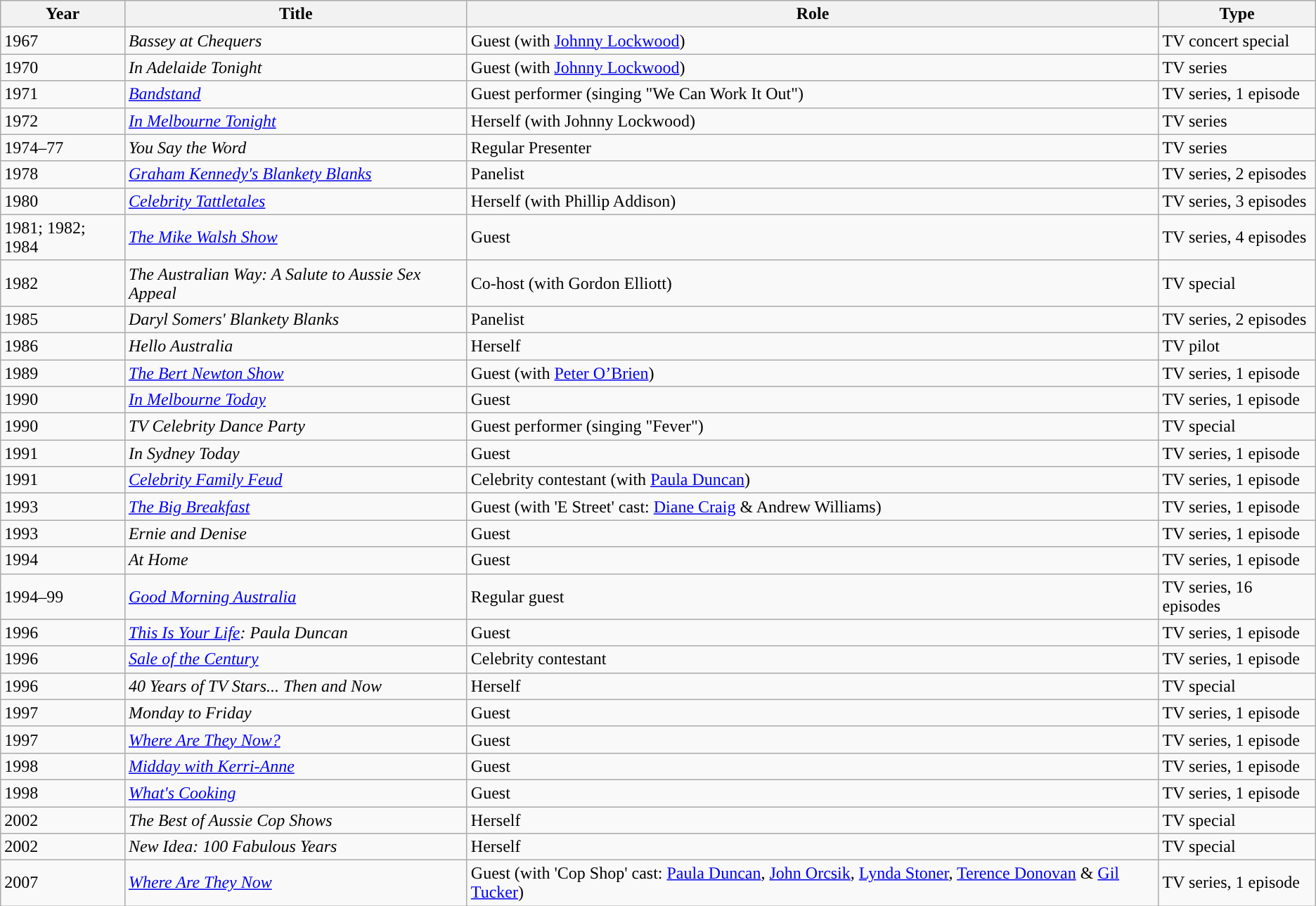<table class="wikitable">
<tr>
<th>Year</th>
<th>Title</th>
<th>Role</th>
<th>Type</th>
</tr>
<tr>
<td>1967</td>
<td><em>Bassey at Chequers</em></td>
<td>Guest (with <a href='#'>Johnny Lockwood</a>)</td>
<td>TV concert special</td>
</tr>
<tr>
<td>1970</td>
<td><em>In Adelaide Tonight</em></td>
<td>Guest (with <a href='#'>Johnny Lockwood</a>)</td>
<td>TV series</td>
</tr>
<tr>
<td>1971</td>
<td><em><a href='#'>Bandstand</a></em></td>
<td>Guest performer (singing "We Can Work It Out")</td>
<td>TV series, 1 episode</td>
</tr>
<tr>
<td>1972</td>
<td><em><a href='#'>In Melbourne Tonight</a></em></td>
<td>Herself (with Johnny Lockwood)</td>
<td>TV series</td>
</tr>
<tr>
<td>1974–77</td>
<td><em>You Say the Word</em></td>
<td>Regular Presenter</td>
<td>TV series</td>
</tr>
<tr>
<td>1978</td>
<td><em><a href='#'>Graham Kennedy's Blankety Blanks</a></em></td>
<td>Panelist</td>
<td>TV series, 2 episodes</td>
</tr>
<tr>
<td>1980</td>
<td><em><a href='#'>Celebrity Tattletales</a></em></td>
<td>Herself (with Phillip Addison)</td>
<td>TV series, 3 episodes</td>
</tr>
<tr>
<td>1981; 1982; 1984</td>
<td><em><a href='#'>The Mike Walsh Show</a></em></td>
<td>Guest</td>
<td>TV series, 4 episodes</td>
</tr>
<tr>
<td>1982</td>
<td><em>The Australian Way: A Salute to Aussie Sex Appeal</em></td>
<td>Co-host (with Gordon Elliott)</td>
<td>TV special</td>
</tr>
<tr>
<td>1985</td>
<td><em>Daryl Somers' Blankety Blanks</em></td>
<td>Panelist</td>
<td>TV series, 2 episodes</td>
</tr>
<tr>
<td>1986</td>
<td><em>Hello Australia</em></td>
<td>Herself</td>
<td>TV pilot</td>
</tr>
<tr>
<td>1989</td>
<td><em><a href='#'>The Bert Newton Show</a></em></td>
<td>Guest (with <a href='#'>Peter O’Brien</a>)</td>
<td>TV series, 1 episode</td>
</tr>
<tr>
<td>1990</td>
<td><em><a href='#'>In Melbourne Today</a></em></td>
<td>Guest</td>
<td>TV series, 1 episode</td>
</tr>
<tr>
<td>1990</td>
<td><em>TV Celebrity Dance Party</em></td>
<td>Guest performer (singing "Fever")</td>
<td>TV special</td>
</tr>
<tr>
<td>1991</td>
<td><em>In Sydney Today</em></td>
<td>Guest</td>
<td>TV series, 1 episode</td>
</tr>
<tr>
<td>1991</td>
<td><em><a href='#'>Celebrity Family Feud</a></em></td>
<td>Celebrity contestant (with <a href='#'>Paula Duncan</a>)</td>
<td>TV series, 1 episode</td>
</tr>
<tr>
<td>1993</td>
<td><em><a href='#'>The Big Breakfast</a></em></td>
<td>Guest (with 'E Street' cast: <a href='#'>Diane Craig</a> & Andrew Williams)</td>
<td>TV series, 1 episode</td>
</tr>
<tr>
<td>1993</td>
<td><em>Ernie and Denise</em></td>
<td>Guest</td>
<td>TV series, 1 episode</td>
</tr>
<tr>
<td>1994</td>
<td><em>At Home</em></td>
<td>Guest</td>
<td>TV series, 1 episode</td>
</tr>
<tr>
<td>1994–99</td>
<td><em><a href='#'>Good Morning Australia</a></em></td>
<td>Regular guest</td>
<td>TV series, 16 episodes</td>
</tr>
<tr>
<td>1996</td>
<td><em><a href='#'>This Is Your Life</a>: Paula Duncan</em></td>
<td>Guest</td>
<td>TV series, 1 episode</td>
</tr>
<tr>
<td>1996</td>
<td><em><a href='#'>Sale of the Century</a></em></td>
<td>Celebrity contestant</td>
<td>TV series, 1 episode</td>
</tr>
<tr>
<td>1996</td>
<td><em>40 Years of TV Stars... Then and Now</em></td>
<td>Herself</td>
<td>TV special</td>
</tr>
<tr>
<td>1997</td>
<td><em>Monday to Friday</em></td>
<td>Guest</td>
<td>TV series, 1 episode</td>
</tr>
<tr>
<td>1997</td>
<td><em><a href='#'>Where Are They Now?</a></em></td>
<td>Guest</td>
<td>TV series, 1 episode</td>
</tr>
<tr>
<td>1998</td>
<td><em><a href='#'>Midday with Kerri-Anne</a></em></td>
<td>Guest</td>
<td>TV series, 1 episode</td>
</tr>
<tr>
<td>1998</td>
<td><em><a href='#'>What's Cooking</a></em></td>
<td>Guest</td>
<td>TV series, 1 episode</td>
</tr>
<tr>
<td>2002</td>
<td><em>The Best of Aussie Cop Shows</em></td>
<td>Herself</td>
<td>TV special</td>
</tr>
<tr>
<td>2002</td>
<td><em>New Idea: 100 Fabulous Years</em></td>
<td>Herself</td>
<td>TV special</td>
</tr>
<tr>
<td>2007</td>
<td><em><a href='#'>Where Are They Now</a></em></td>
<td>Guest (with 'Cop Shop' cast: <a href='#'>Paula Duncan</a>, <a href='#'>John Orcsik</a>, <a href='#'>Lynda Stoner</a>, <a href='#'>Terence Donovan</a> & <a href='#'>Gil Tucker</a>)</td>
<td>TV series, 1 episode</td>
</tr>
</table>
